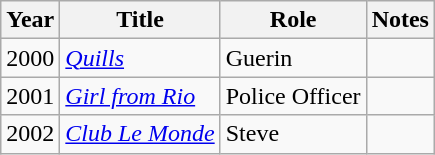<table class="wikitable sortable">
<tr>
<th>Year</th>
<th>Title</th>
<th>Role</th>
<th>Notes</th>
</tr>
<tr>
<td>2000</td>
<td><em><a href='#'>Quills</a></em></td>
<td>Guerin</td>
<td></td>
</tr>
<tr>
<td>2001</td>
<td><a href='#'><em>Girl from Rio</em></a></td>
<td>Police Officer</td>
<td></td>
</tr>
<tr>
<td>2002</td>
<td><em><a href='#'>Club Le Monde</a></em></td>
<td>Steve</td>
<td></td>
</tr>
</table>
